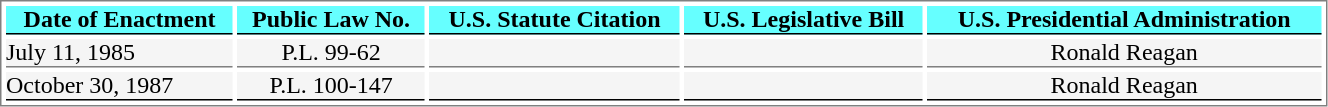<table style="border:1px solid gray; align:left; width:70%" cellspacing=3 cellpadding=0>
<tr style="font-weight:bold; text-align:center; background:#6FF; color:black;">
<th style=" border-bottom:1.5px solid black">Date of Enactment</th>
<th style=" border-bottom:1.5px solid black">Public Law No.</th>
<th style=" border-bottom:1.5px solid black">U.S. Statute Citation</th>
<th style=" border-bottom:1.5px solid black">U.S. Legislative Bill</th>
<th style=" border-bottom:1.5px solid black">U.S. Presidential Administration</th>
</tr>
<tr>
<td style="border-bottom:1px solid gray; background:#F5F5F5;">July 11, 1985</td>
<td style="border-bottom:1px solid gray; background:#F5F5F5; text-align:center;">P.L. 99-62</td>
<td style="border-bottom:1px solid gray; background:#F5F5F5; text-align:center;"></td>
<td style="border-bottom:1px solid gray; background:#F5F5F5; text-align:center;"></td>
<td style="border-bottom:1px solid gray; background:#F5F5F5; text-align:center;">Ronald Reagan</td>
</tr>
<tr>
<td style="border-bottom:1.5px solid black; background:#F5F5F5;">October 30, 1987</td>
<td style="border-bottom:1.5px solid black; background:#F5F5F5; text-align:center;">P.L. 100-147</td>
<td style="border-bottom:1.5px solid black; background:#F5F5F5; text-align:center;"></td>
<td style="border-bottom:1.5px solid black; background:#F5F5F5; text-align:center;"></td>
<td style="border-bottom:1.5px solid black; background:#F5F5F5; text-align:center;">Ronald Reagan</td>
</tr>
</table>
